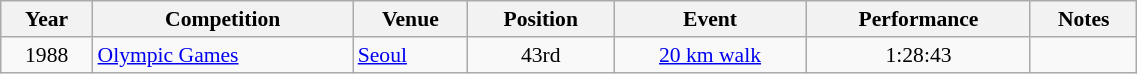<table class="wikitable" width=60% style="font-size:90%; text-align:center;">
<tr>
<th>Year</th>
<th>Competition</th>
<th>Venue</th>
<th>Position</th>
<th>Event</th>
<th>Performance</th>
<th>Notes</th>
</tr>
<tr>
<td>1988</td>
<td align=left><a href='#'>Olympic Games</a></td>
<td align=left> <a href='#'>Seoul</a></td>
<td>43rd</td>
<td><a href='#'>20 km walk</a></td>
<td>1:28:43</td>
<td></td>
</tr>
</table>
